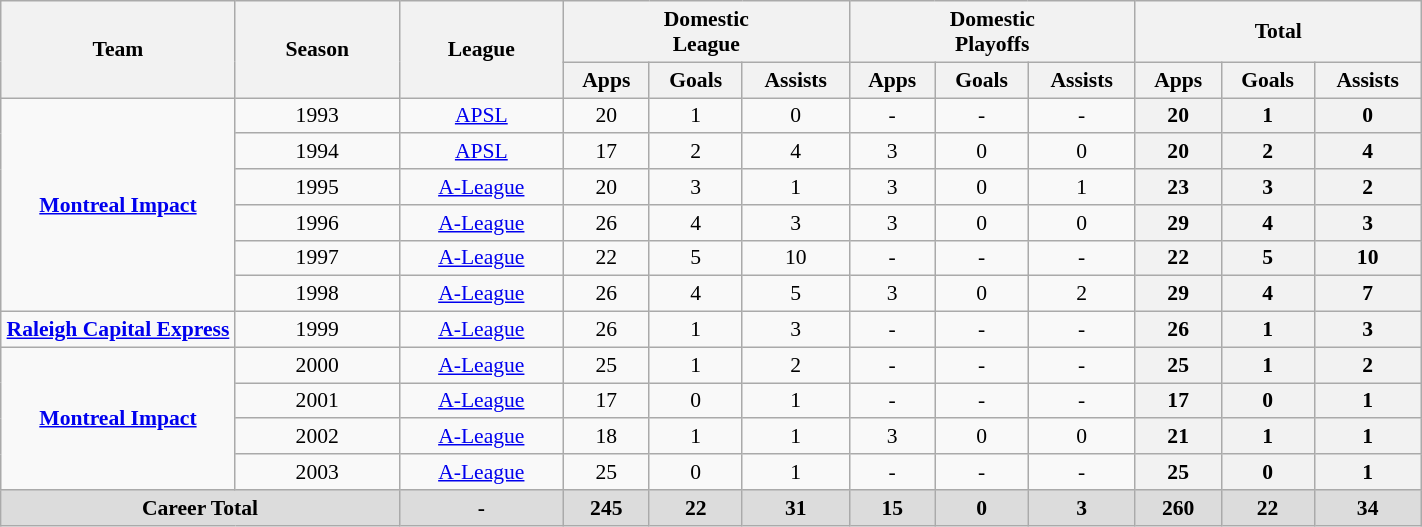<table class="wikitable" style=font-size:90% text-align: center width=75%>
<tr>
<th rowspan=2 width=10%><strong>Team</strong></th>
<th rowspan=2 width=7%><strong>Season</strong></th>
<th rowspan=2 width=7%><strong>League</strong></th>
<th colspan=3 width=10%>Domestic<br>League</th>
<th colspan=3 width=10%>Domestic<br>Playoffs</th>
<th colspan=3 width=10%>Total</th>
</tr>
<tr>
<th align=center><strong>Apps</strong></th>
<th align=center><strong>Goals</strong></th>
<th align=center><strong>Assists</strong></th>
<th align=center><strong>Apps</strong></th>
<th align=center><strong>Goals</strong></th>
<th align=center><strong>Assists</strong></th>
<th align=center><strong>Apps</strong></th>
<th align=center><strong>Goals</strong></th>
<th align=center><strong>Assists</strong></th>
</tr>
<tr>
<td rowspan=6 align=center><strong><a href='#'>Montreal Impact</a></strong></td>
<td align=center>1993</td>
<td align=center><a href='#'>APSL</a></td>
<td align=center>20</td>
<td align=center>1</td>
<td align=center>0</td>
<td align=center>-</td>
<td align=center>-</td>
<td align=center>-</td>
<th align=center><strong>20</strong></th>
<th align=center><strong>1</strong></th>
<th align=center><strong>0</strong></th>
</tr>
<tr>
<td align=center>1994</td>
<td align=center><a href='#'>APSL</a></td>
<td align=center>17</td>
<td align=center>2</td>
<td align=center>4</td>
<td align=center>3</td>
<td align=center>0</td>
<td align=center>0</td>
<th align=center><strong>20</strong></th>
<th align=center><strong>2</strong></th>
<th align=center><strong>4</strong></th>
</tr>
<tr>
<td align=center>1995</td>
<td align=center><a href='#'>A-League</a></td>
<td align=center>20</td>
<td align=center>3</td>
<td align=center>1</td>
<td align=center>3</td>
<td align=center>0</td>
<td align=center>1</td>
<th align=center><strong>23</strong></th>
<th align=center><strong>3</strong></th>
<th align=center><strong>2</strong></th>
</tr>
<tr>
<td align=center>1996</td>
<td align=center><a href='#'>A-League</a></td>
<td align=center>26</td>
<td align=center>4</td>
<td align=center>3</td>
<td align=center>3</td>
<td align=center>0</td>
<td align=center>0</td>
<th align=center><strong>29</strong></th>
<th align=center><strong>4</strong></th>
<th align=center><strong>3</strong></th>
</tr>
<tr>
<td align=center>1997</td>
<td align=center><a href='#'>A-League</a></td>
<td align=center>22</td>
<td align=center>5</td>
<td align=center>10</td>
<td align=center>-</td>
<td align=center>-</td>
<td align=center>-</td>
<th align=center><strong>22</strong></th>
<th align=center><strong>5</strong></th>
<th align=center><strong>10</strong></th>
</tr>
<tr>
<td align=center>1998</td>
<td align=center><a href='#'>A-League</a></td>
<td align=center>26</td>
<td align=center>4</td>
<td align=center>5</td>
<td align=center>3</td>
<td align=center>0</td>
<td align=center>2</td>
<th align=center><strong>29</strong></th>
<th align=center><strong>4</strong></th>
<th align=center><strong>7</strong></th>
</tr>
<tr>
<td rowspan=1 align=center><strong><a href='#'>Raleigh Capital Express</a></strong></td>
<td align=center>1999</td>
<td align=center><a href='#'>A-League</a></td>
<td align=center>26</td>
<td align=center>1</td>
<td align=center>3</td>
<td align=center>-</td>
<td align=center>-</td>
<td align=center>-</td>
<th align=center><strong>26</strong></th>
<th align=center><strong>1</strong></th>
<th align=center><strong>3</strong></th>
</tr>
<tr>
<td rowspan=4 align=center><strong><a href='#'>Montreal Impact</a></strong></td>
<td align=center>2000</td>
<td align=center><a href='#'>A-League</a></td>
<td align=center>25</td>
<td align=center>1</td>
<td align=center>2</td>
<td align=center>-</td>
<td align=center>-</td>
<td align=center>-</td>
<th align=center><strong>25</strong></th>
<th align=center><strong>1</strong></th>
<th align=center><strong>2</strong></th>
</tr>
<tr>
<td align=center>2001</td>
<td align=center><a href='#'>A-League</a></td>
<td align=center>17</td>
<td align=center>0</td>
<td align=center>1</td>
<td align=center>-</td>
<td align=center>-</td>
<td align=center>-</td>
<th align=center><strong>17</strong></th>
<th align=center><strong>0</strong></th>
<th align=center><strong>1</strong></th>
</tr>
<tr>
<td align=center>2002</td>
<td align=center><a href='#'>A-League</a></td>
<td align=center>18</td>
<td align=center>1</td>
<td align=center>1</td>
<td align=center>3</td>
<td align=center>0</td>
<td align=center>0</td>
<th align=center><strong>21</strong></th>
<th align=center><strong>1</strong></th>
<th align=center><strong>1</strong></th>
</tr>
<tr>
<td align=center>2003</td>
<td align=center><a href='#'>A-League</a></td>
<td align=center>25</td>
<td align=center>0</td>
<td align=center>1</td>
<td align=center>-</td>
<td align=center>-</td>
<td align=center>-</td>
<th align=center><strong>25</strong></th>
<th align=center><strong>0</strong></th>
<th align=center><strong>1</strong></th>
</tr>
<tr>
<th style="background: #DCDCDC" colspan="2"><strong>Career Total</strong></th>
<th style="background: #DCDCDC" align=center><strong>-</strong></th>
<th style="background: #DCDCDC" align=center><strong>245</strong></th>
<th style="background: #DCDCDC" align=center><strong>22</strong></th>
<th style="background: #DCDCDC" align=center><strong>31</strong></th>
<th style="background: #DCDCDC" align=center><strong>15</strong></th>
<th style="background: #DCDCDC" align=center><strong>0</strong></th>
<th style="background: #DCDCDC" align=center><strong>3</strong></th>
<th style="background: #DCDCDC" align=center><strong>260</strong></th>
<th style="background: #DCDCDC" align=center><strong>22</strong></th>
<th style="background: #DCDCDC" align=center><strong>34</strong></th>
</tr>
</table>
